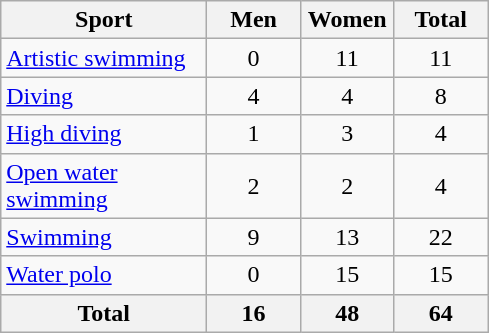<table class="wikitable sortable" style="text-align:center;">
<tr>
<th width=130>Sport</th>
<th width=55>Men</th>
<th width=55>Women</th>
<th width=55>Total</th>
</tr>
<tr>
<td align=left><a href='#'>Artistic swimming</a></td>
<td>0</td>
<td>11</td>
<td>11</td>
</tr>
<tr>
<td align=left><a href='#'>Diving</a></td>
<td>4</td>
<td>4</td>
<td>8</td>
</tr>
<tr>
<td align=left><a href='#'>High diving</a></td>
<td>1</td>
<td>3</td>
<td>4</td>
</tr>
<tr>
<td align=left><a href='#'>Open water swimming</a></td>
<td>2</td>
<td>2</td>
<td>4</td>
</tr>
<tr>
<td align=left><a href='#'>Swimming</a></td>
<td>9</td>
<td>13</td>
<td>22</td>
</tr>
<tr>
<td align=left><a href='#'>Water polo</a></td>
<td>0</td>
<td>15</td>
<td>15</td>
</tr>
<tr>
<th>Total</th>
<th>16</th>
<th>48</th>
<th>64</th>
</tr>
</table>
